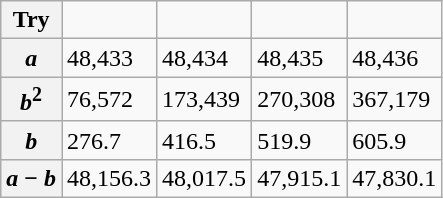<table class="wikitable">
<tr>
<th>Try</th>
<td></td>
<td></td>
<td></td>
<td></td>
</tr>
<tr>
<th><em>a</em></th>
<td>48,433</td>
<td>48,434</td>
<td>48,435</td>
<td>48,436</td>
</tr>
<tr>
<th><em>b</em><sup>2</sup></th>
<td>76,572</td>
<td>173,439</td>
<td>270,308</td>
<td>367,179</td>
</tr>
<tr>
<th><em>b</em></th>
<td>276.7</td>
<td>416.5</td>
<td>519.9</td>
<td>605.9</td>
</tr>
<tr>
<th><em>a</em> − <em>b</em></th>
<td>48,156.3</td>
<td>48,017.5</td>
<td>47,915.1</td>
<td>47,830.1</td>
</tr>
</table>
